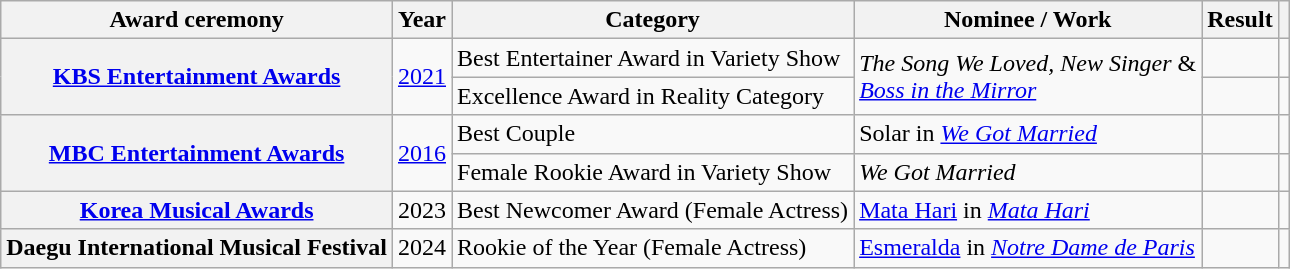<table class="wikitable plainrowheaders sortable">
<tr>
<th scope="col">Award ceremony </th>
<th scope="col">Year</th>
<th scope="col">Category</th>
<th scope="col">Nominee / Work</th>
<th scope="col">Result</th>
<th scope="col" class="unsortable"></th>
</tr>
<tr>
<th scope="row" rowspan="2"><a href='#'>KBS Entertainment Awards</a></th>
<td rowspan="2" style="text-align:center"><a href='#'>2021</a></td>
<td>Best Entertainer Award in Variety Show</td>
<td rowspan="2"><em>The Song We Loved, New Singer</em> & <br> <em><a href='#'>Boss in the Mirror</a></em></td>
<td></td>
<td style="text-align:center"></td>
</tr>
<tr>
<td>Excellence Award in Reality Category</td>
<td></td>
<td style="text-align:center"></td>
</tr>
<tr>
<th scope="row" rowspan="2"><a href='#'>MBC Entertainment Awards</a></th>
<td rowspan="2" style="text-align:center"><a href='#'>2016</a></td>
<td>Best Couple</td>
<td>Solar  in <em><a href='#'>We Got Married</a></em></td>
<td></td>
<td style="text-align:center"></td>
</tr>
<tr>
<td>Female Rookie Award in Variety Show</td>
<td><em>We Got Married</em></td>
<td></td>
<td style="text-align:center"></td>
</tr>
<tr>
<th scope="row"><a href='#'>Korea Musical Awards</a></th>
<td style="text-align:center">2023</td>
<td>Best Newcomer Award (Female Actress)</td>
<td><a href='#'>Mata Hari</a> in <em><a href='#'>Mata Hari</a></em></td>
<td></td>
<td style="text-align:center"></td>
</tr>
<tr>
<th scope="row">Daegu International Musical Festival</th>
<td style="text-align:center">2024</td>
<td>Rookie of the Year (Female Actress)</td>
<td><a href='#'>Esmeralda</a> in <em><a href='#'>Notre Dame de Paris</a></em></td>
<td></td>
<td style="text-align:center"></td>
</tr>
</table>
